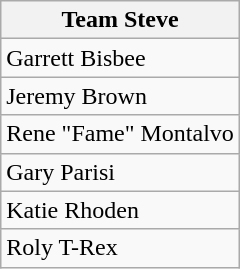<table class="wikitable" style="display: inline-table;">
<tr>
<th>Team Steve</th>
</tr>
<tr>
<td>Garrett Bisbee</td>
</tr>
<tr>
<td>Jeremy Brown</td>
</tr>
<tr>
<td>Rene "Fame" Montalvo</td>
</tr>
<tr>
<td>Gary Parisi</td>
</tr>
<tr>
<td>Katie Rhoden</td>
</tr>
<tr>
<td>Roly T-Rex</td>
</tr>
</table>
